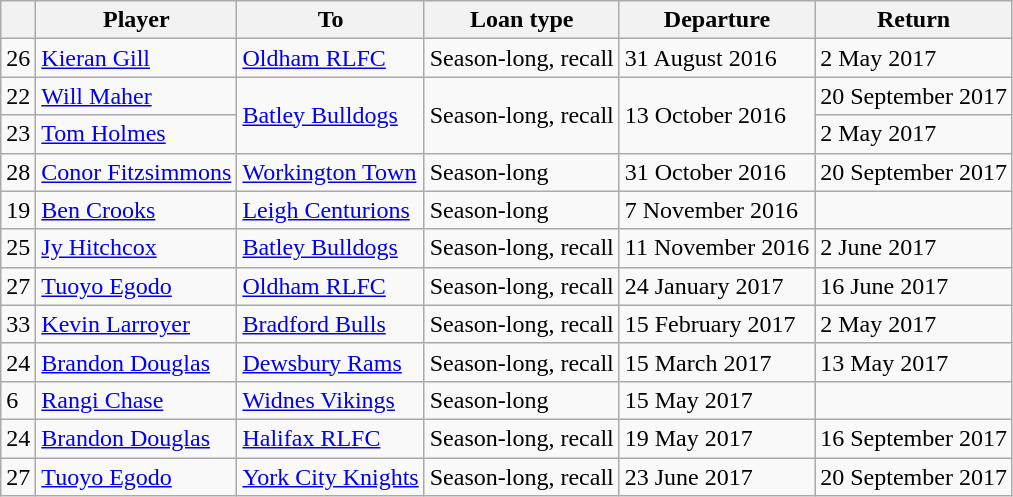<table class="wikitable defaultleft col1center">
<tr>
<th></th>
<th>Player</th>
<th>To</th>
<th>Loan type</th>
<th>Departure</th>
<th>Return</th>
</tr>
<tr>
<td>26</td>
<td> <a href='#'>Kieran Gill</a></td>
<td> <a href='#'>Oldham RLFC</a></td>
<td>Season-long, recall</td>
<td>31 August 2016</td>
<td>2 May 2017</td>
</tr>
<tr>
<td>22</td>
<td> <a href='#'>Will Maher</a></td>
<td rowspan="2"> <a href='#'>Batley Bulldogs</a></td>
<td rowspan="2">Season-long, recall</td>
<td rowspan="2">13 October 2016</td>
<td>20 September 2017</td>
</tr>
<tr>
<td>23</td>
<td> <a href='#'>Tom Holmes</a></td>
<td>2 May 2017</td>
</tr>
<tr>
<td>28</td>
<td> <a href='#'>Conor Fitzsimmons</a></td>
<td> <a href='#'>Workington Town</a></td>
<td>Season-long</td>
<td>31 October 2016</td>
<td>20 September 2017</td>
</tr>
<tr>
<td>19</td>
<td> <a href='#'>Ben Crooks</a></td>
<td> <a href='#'>Leigh Centurions</a></td>
<td>Season-long</td>
<td>7 November 2016</td>
<td></td>
</tr>
<tr>
<td>25</td>
<td> <a href='#'>Jy Hitchcox</a></td>
<td> <a href='#'>Batley Bulldogs</a></td>
<td>Season-long, recall</td>
<td>11 November 2016</td>
<td>2 June 2017</td>
</tr>
<tr>
<td>27</td>
<td> <a href='#'>Tuoyo Egodo</a></td>
<td> <a href='#'>Oldham RLFC</a></td>
<td>Season-long, recall</td>
<td>24 January 2017</td>
<td>16 June 2017</td>
</tr>
<tr>
<td>33</td>
<td> <a href='#'>Kevin Larroyer</a></td>
<td> <a href='#'>Bradford Bulls</a></td>
<td>Season-long, recall</td>
<td>15 February 2017</td>
<td>2 May 2017</td>
</tr>
<tr>
<td>24</td>
<td> <a href='#'>Brandon Douglas</a></td>
<td> <a href='#'>Dewsbury Rams</a></td>
<td>Season-long, recall</td>
<td>15 March 2017</td>
<td>13 May 2017</td>
</tr>
<tr>
<td>6</td>
<td> <a href='#'>Rangi Chase</a></td>
<td> <a href='#'>Widnes Vikings</a></td>
<td>Season-long</td>
<td>15 May 2017</td>
<td></td>
</tr>
<tr>
<td>24</td>
<td> <a href='#'>Brandon Douglas</a></td>
<td> <a href='#'>Halifax RLFC</a></td>
<td>Season-long, recall</td>
<td>19 May 2017</td>
<td>16 September 2017</td>
</tr>
<tr>
<td>27</td>
<td> <a href='#'>Tuoyo Egodo</a></td>
<td> <a href='#'>York City Knights</a></td>
<td>Season-long, recall</td>
<td>23 June 2017</td>
<td>20 September 2017</td>
</tr>
</table>
